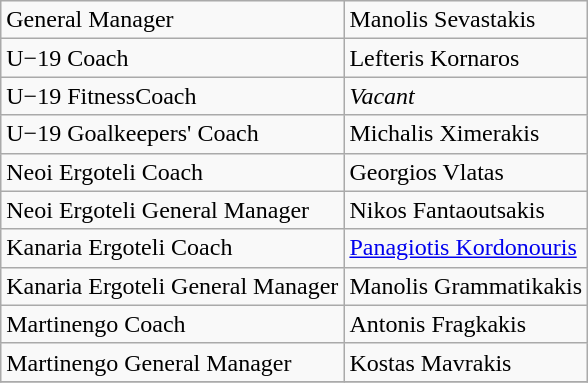<table class="wikitable" style="text-align: center">
<tr>
<td align=left>General Manager</td>
<td align=left> Manolis Sevastakis</td>
</tr>
<tr>
<td align=left>U−19 Coach</td>
<td align=left> Lefteris Kornaros</td>
</tr>
<tr>
<td align=left>U−19 FitnessCoach</td>
<td align=left> <em>Vacant</em></td>
</tr>
<tr>
<td align=left>U−19 Goalkeepers' Coach</td>
<td align=left> Michalis Ximerakis</td>
</tr>
<tr>
<td align=left>Neoi Ergoteli Coach</td>
<td align=left> Georgios Vlatas</td>
</tr>
<tr>
<td align=left>Neoi Ergoteli General Manager</td>
<td align=left> Nikos Fantaoutsakis</td>
</tr>
<tr>
<td align=left>Kanaria Ergoteli Coach</td>
<td align=left> <a href='#'>Panagiotis Kordonouris</a></td>
</tr>
<tr>
<td align=left>Kanaria Ergoteli General Manager</td>
<td align=left> Manolis Grammatikakis</td>
</tr>
<tr>
<td align=left>Martinengo Coach</td>
<td align=left> Antonis Fragkakis</td>
</tr>
<tr>
<td align=left>Martinengo General Manager</td>
<td align=left> Kostas Mavrakis</td>
</tr>
<tr>
</tr>
</table>
